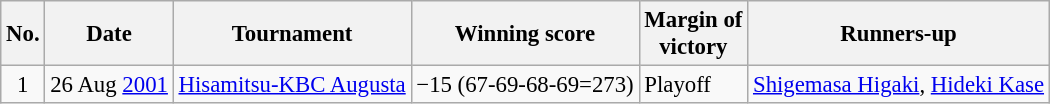<table class="wikitable" style="font-size:95%;">
<tr>
<th>No.</th>
<th>Date</th>
<th>Tournament</th>
<th>Winning score</th>
<th>Margin of<br>victory</th>
<th>Runners-up</th>
</tr>
<tr>
<td align=center>1</td>
<td align=right>26 Aug <a href='#'>2001</a></td>
<td><a href='#'>Hisamitsu-KBC Augusta</a></td>
<td>−15 (67-69-68-69=273)</td>
<td>Playoff</td>
<td> <a href='#'>Shigemasa Higaki</a>,  <a href='#'>Hideki Kase</a></td>
</tr>
</table>
